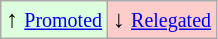<table class="wikitable" align="center">
<tr>
<td bgcolor="#ddffdd">↑ <small><a href='#'>Promoted</a></small></td>
<td bgcolor="#ffcccc">↓ <small><a href='#'>Relegated</a></small></td>
</tr>
</table>
